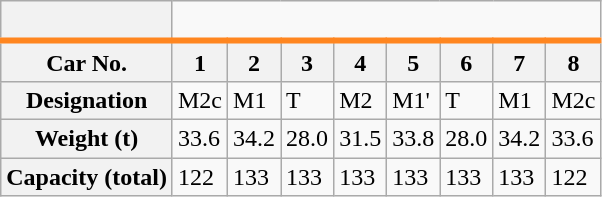<table class="wikitable">
<tr style="border-bottom: 4px solid #FF8620">
<th> </th>
<td colspan="8"> </td>
</tr>
<tr>
<th>Car No.</th>
<th>1</th>
<th>2</th>
<th>3</th>
<th>4</th>
<th>5</th>
<th>6</th>
<th>7</th>
<th>8</th>
</tr>
<tr>
<th>Designation</th>
<td>M2c</td>
<td>M1</td>
<td>T</td>
<td>M2</td>
<td>M1'</td>
<td>T</td>
<td>M1</td>
<td>M2c</td>
</tr>
<tr>
<th>Weight (t)</th>
<td>33.6</td>
<td>34.2</td>
<td>28.0</td>
<td>31.5</td>
<td>33.8</td>
<td>28.0</td>
<td>34.2</td>
<td>33.6</td>
</tr>
<tr>
<th>Capacity (total)</th>
<td>122</td>
<td>133</td>
<td>133</td>
<td>133</td>
<td>133</td>
<td>133</td>
<td>133</td>
<td>122<br></td>
</tr>
</table>
